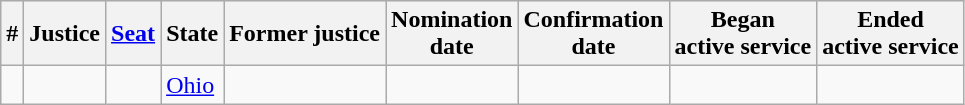<table class="sortable wikitable">
<tr bgcolor="#ececec">
<th>#</th>
<th>Justice</th>
<th><a href='#'>Seat</a></th>
<th>State</th>
<th>Former justice</th>
<th>Nomination<br>date</th>
<th>Confirmation<br>date</th>
<th>Began<br>active service</th>
<th>Ended<br>active service</th>
</tr>
<tr>
<td></td>
<td></td>
<td align="center"></td>
<td><a href='#'>Ohio</a></td>
<td></td>
<td></td>
<td></td>
<td></td>
<td></td>
</tr>
</table>
